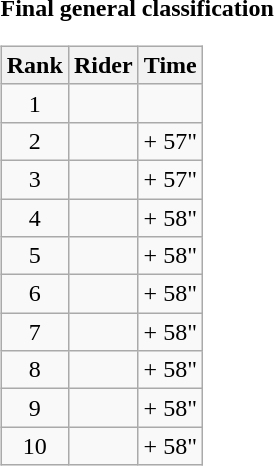<table>
<tr>
<td><strong>Final general classification</strong><br><table class="wikitable">
<tr>
<th scope="col">Rank</th>
<th scope="col">Rider</th>
<th scope="col">Time</th>
</tr>
<tr>
<td style="text-align:center;">1</td>
<td></td>
<td style="text-align:right;"></td>
</tr>
<tr>
<td style="text-align:center;">2</td>
<td></td>
<td style="text-align:right;">+ 57"</td>
</tr>
<tr>
<td style="text-align:center;">3</td>
<td></td>
<td style="text-align:right;">+ 57"</td>
</tr>
<tr>
<td style="text-align:center;">4</td>
<td></td>
<td style="text-align:right;">+ 58"</td>
</tr>
<tr>
<td style="text-align:center;">5</td>
<td></td>
<td style="text-align:right;">+ 58"</td>
</tr>
<tr>
<td style="text-align:center;">6</td>
<td></td>
<td style="text-align:right;">+ 58"</td>
</tr>
<tr>
<td style="text-align:center;">7</td>
<td></td>
<td style="text-align:right;">+ 58"</td>
</tr>
<tr>
<td style="text-align:center;">8</td>
<td></td>
<td style="text-align:right;">+ 58"</td>
</tr>
<tr>
<td style="text-align:center;">9</td>
<td></td>
<td style="text-align:right;">+ 58"</td>
</tr>
<tr>
<td style="text-align:center;">10</td>
<td></td>
<td style="text-align:right;">+ 58"</td>
</tr>
</table>
</td>
</tr>
</table>
